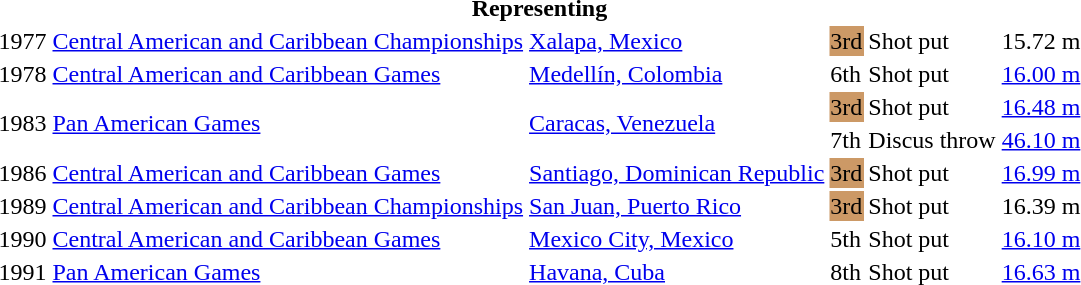<table>
<tr>
<th colspan="6">Representing </th>
</tr>
<tr>
<td>1977</td>
<td><a href='#'>Central American and Caribbean Championships</a></td>
<td><a href='#'>Xalapa, Mexico</a></td>
<td bgcolor=cc9966>3rd</td>
<td>Shot put</td>
<td>15.72 m</td>
</tr>
<tr>
<td>1978</td>
<td><a href='#'>Central American and Caribbean Games</a></td>
<td><a href='#'>Medellín, Colombia</a></td>
<td>6th</td>
<td>Shot put</td>
<td><a href='#'>16.00 m</a></td>
</tr>
<tr>
<td rowspan=2>1983</td>
<td rowspan=2><a href='#'>Pan American Games</a></td>
<td rowspan=2><a href='#'>Caracas, Venezuela</a></td>
<td bgcolor=cc9966>3rd</td>
<td>Shot put</td>
<td><a href='#'>16.48 m</a></td>
</tr>
<tr>
<td>7th</td>
<td>Discus throw</td>
<td><a href='#'>46.10 m</a></td>
</tr>
<tr>
<td>1986</td>
<td><a href='#'>Central American and Caribbean Games</a></td>
<td><a href='#'>Santiago, Dominican Republic</a></td>
<td bgcolor=cc9966>3rd</td>
<td>Shot put</td>
<td><a href='#'>16.99 m</a></td>
</tr>
<tr>
<td>1989</td>
<td><a href='#'>Central American and Caribbean Championships</a></td>
<td><a href='#'>San Juan, Puerto Rico</a></td>
<td bgcolor=cc9966>3rd</td>
<td>Shot put</td>
<td>16.39 m</td>
</tr>
<tr>
<td>1990</td>
<td><a href='#'>Central American and Caribbean Games</a></td>
<td><a href='#'>Mexico City, Mexico</a></td>
<td>5th</td>
<td>Shot put</td>
<td><a href='#'>16.10 m</a></td>
</tr>
<tr>
<td>1991</td>
<td><a href='#'>Pan American Games</a></td>
<td><a href='#'>Havana, Cuba</a></td>
<td>8th</td>
<td>Shot put</td>
<td><a href='#'>16.63 m</a></td>
</tr>
</table>
